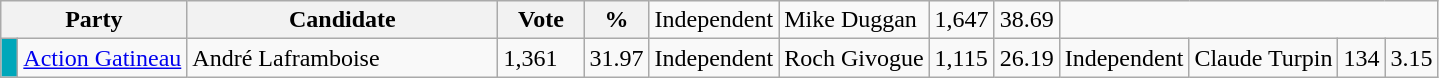<table class="wikitable">
<tr>
<th bgcolor="#DDDDFF" width="100px" colspan="2">Party</th>
<th bgcolor="#DDDDFF" width="200px">Candidate</th>
<th bgcolor="#DDDDFF" width="50px">Vote</th>
<th bgcolor="#DDDDFF" width="30px">%<br></th>
<td>Independent</td>
<td>Mike Duggan</td>
<td>1,647</td>
<td>38.69</td>
</tr>
<tr>
<td bgcolor=#00a7ba> </td>
<td><a href='#'>Action Gatineau</a></td>
<td>André Laframboise</td>
<td>1,361</td>
<td>31.97<br></td>
<td>Independent</td>
<td>Roch Givogue</td>
<td>1,115</td>
<td>26.19<br></td>
<td>Independent</td>
<td>Claude Turpin</td>
<td>134</td>
<td>3.15</td>
</tr>
</table>
